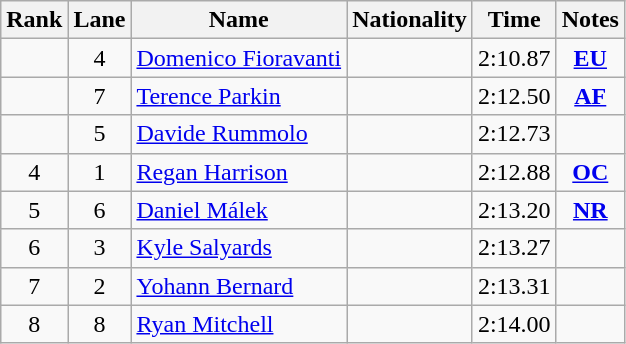<table class="wikitable sortable" style="text-align:center">
<tr>
<th>Rank</th>
<th>Lane</th>
<th>Name</th>
<th>Nationality</th>
<th>Time</th>
<th>Notes</th>
</tr>
<tr>
<td></td>
<td>4</td>
<td align=left><a href='#'>Domenico Fioravanti</a></td>
<td align=left></td>
<td>2:10.87</td>
<td><strong><a href='#'>EU</a></strong></td>
</tr>
<tr>
<td></td>
<td>7</td>
<td align=left><a href='#'>Terence Parkin</a></td>
<td align=left></td>
<td>2:12.50</td>
<td><strong><a href='#'>AF</a></strong></td>
</tr>
<tr>
<td></td>
<td>5</td>
<td align=left><a href='#'>Davide Rummolo</a></td>
<td align=left></td>
<td>2:12.73</td>
<td></td>
</tr>
<tr>
<td>4</td>
<td>1</td>
<td align=left><a href='#'>Regan Harrison</a></td>
<td align=left></td>
<td>2:12.88</td>
<td><strong><a href='#'>OC</a></strong></td>
</tr>
<tr>
<td>5</td>
<td>6</td>
<td align=left><a href='#'>Daniel Málek</a></td>
<td align=left></td>
<td>2:13.20</td>
<td><strong><a href='#'>NR</a></strong></td>
</tr>
<tr>
<td>6</td>
<td>3</td>
<td align=left><a href='#'>Kyle Salyards</a></td>
<td align=left></td>
<td>2:13.27</td>
<td></td>
</tr>
<tr>
<td>7</td>
<td>2</td>
<td align=left><a href='#'>Yohann Bernard</a></td>
<td align=left></td>
<td>2:13.31</td>
<td></td>
</tr>
<tr>
<td>8</td>
<td>8</td>
<td align=left><a href='#'>Ryan Mitchell</a></td>
<td align=left></td>
<td>2:14.00</td>
<td></td>
</tr>
</table>
